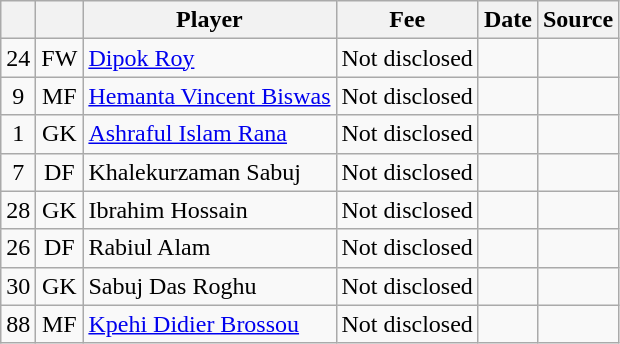<table class="wikitable plainrowheaders sortable"  style="text-align:center">
<tr>
<th></th>
<th></th>
<th>Player</th>
<th>Fee</th>
<th>Date</th>
<th>Source</th>
</tr>
<tr>
<td align="center">24</td>
<td align="center">FW</td>
<td align="left"> <a href='#'>Dipok Roy</a></td>
<td>Not disclosed</td>
<td></td>
<td></td>
</tr>
<tr>
<td align="center">9</td>
<td align="center">MF</td>
<td align="left"> <a href='#'>Hemanta Vincent Biswas</a></td>
<td>Not disclosed</td>
<td></td>
<td></td>
</tr>
<tr>
<td align="center">1</td>
<td align="center">GK</td>
<td align="left"> <a href='#'>Ashraful Islam Rana</a></td>
<td>Not disclosed</td>
<td></td>
<td></td>
</tr>
<tr>
<td align="center">7</td>
<td align="center">DF</td>
<td align="left"> Khalekurzaman Sabuj</td>
<td>Not disclosed</td>
<td></td>
<td></td>
</tr>
<tr>
<td align="center">28</td>
<td align="center">GK</td>
<td align="left"> Ibrahim Hossain</td>
<td>Not disclosed</td>
<td></td>
<td></td>
</tr>
<tr>
<td align="center">26</td>
<td align="center">DF</td>
<td align="left"> Rabiul Alam</td>
<td>Not disclosed</td>
<td></td>
<td></td>
</tr>
<tr>
<td align="center">30</td>
<td align="center">GK</td>
<td align="left"> Sabuj Das Roghu</td>
<td>Not disclosed</td>
<td></td>
<td></td>
</tr>
<tr>
<td align="center">88</td>
<td align="center">MF</td>
<td align="left"> <a href='#'>Kpehi Didier Brossou</a></td>
<td>Not disclosed</td>
<td></td>
<td></td>
</tr>
</table>
